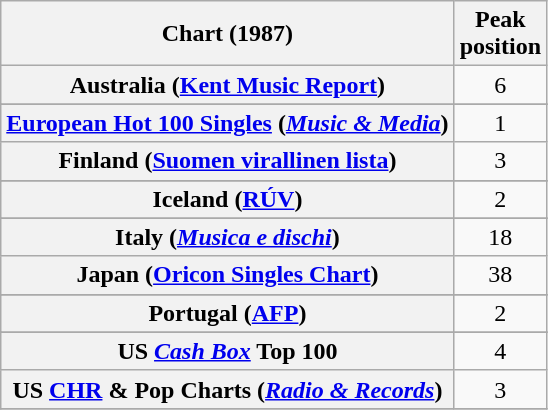<table class="wikitable sortable plainrowheaders" style="text-align:center">
<tr>
<th>Chart (1987)</th>
<th>Peak<br>position</th>
</tr>
<tr>
<th scope="row">Australia (<a href='#'>Kent Music Report</a>)</th>
<td>6</td>
</tr>
<tr>
</tr>
<tr>
</tr>
<tr>
</tr>
<tr>
</tr>
<tr>
<th scope="row"><a href='#'>European Hot 100 Singles</a> (<em><a href='#'>Music & Media</a></em>)</th>
<td>1</td>
</tr>
<tr>
<th scope="row">Finland (<a href='#'>Suomen virallinen lista</a>)</th>
<td>3</td>
</tr>
<tr>
</tr>
<tr>
<th scope="row">Iceland (<a href='#'>RÚV</a>)</th>
<td>2</td>
</tr>
<tr>
</tr>
<tr>
<th scope="row">Italy (<em><a href='#'>Musica e dischi</a></em>)</th>
<td>18</td>
</tr>
<tr>
<th scope="row">Japan (<a href='#'>Oricon Singles Chart</a>)</th>
<td>38</td>
</tr>
<tr>
</tr>
<tr>
</tr>
<tr>
</tr>
<tr>
</tr>
<tr>
<th scope="row">Portugal (<a href='#'>AFP</a>)</th>
<td>2</td>
</tr>
<tr>
</tr>
<tr>
</tr>
<tr>
</tr>
<tr>
</tr>
<tr>
</tr>
<tr>
</tr>
<tr>
<th scope="row">US <em><a href='#'>Cash Box</a></em> Top 100</th>
<td>4</td>
</tr>
<tr>
<th scope="row">US <a href='#'>CHR</a> & Pop Charts (<em><a href='#'>Radio & Records</a></em>)</th>
<td>3</td>
</tr>
<tr>
</tr>
</table>
